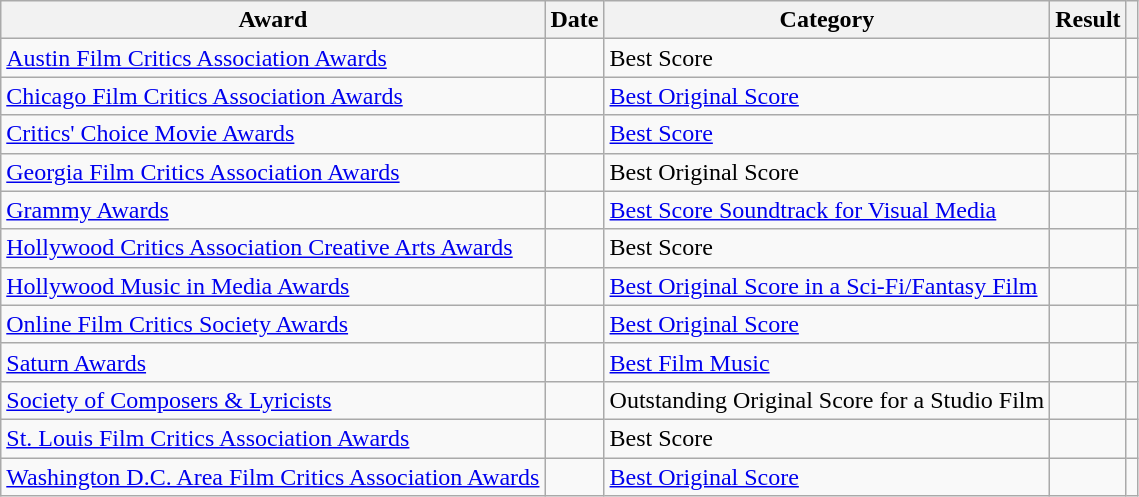<table class="wikitable sortable">
<tr>
<th>Award</th>
<th>Date</th>
<th>Category</th>
<th>Result</th>
<th class="unsortable"></th>
</tr>
<tr>
<td><a href='#'>Austin Film Critics Association Awards</a></td>
<td><a href='#'></a></td>
<td>Best Score</td>
<td></td>
<td></td>
</tr>
<tr>
<td><a href='#'>Chicago Film Critics Association Awards</a></td>
<td><a href='#'></a></td>
<td><a href='#'>Best Original Score</a></td>
<td></td>
<td></td>
</tr>
<tr>
<td><a href='#'>Critics' Choice Movie Awards</a></td>
<td><a href='#'></a></td>
<td><a href='#'>Best Score</a></td>
<td></td>
<td></td>
</tr>
<tr>
<td><a href='#'>Georgia Film Critics Association Awards</a></td>
<td></td>
<td>Best Original Score</td>
<td></td>
<td></td>
</tr>
<tr>
<td><a href='#'>Grammy Awards</a></td>
<td><a href='#'></a></td>
<td><a href='#'>Best Score Soundtrack for Visual Media</a></td>
<td></td>
<td></td>
</tr>
<tr>
<td><a href='#'>Hollywood Critics Association Creative Arts Awards</a></td>
<td><a href='#'></a></td>
<td>Best Score</td>
<td></td>
<td></td>
</tr>
<tr>
<td><a href='#'>Hollywood Music in Media Awards</a></td>
<td><a href='#'></a></td>
<td><a href='#'>Best Original Score in a Sci-Fi/Fantasy Film</a></td>
<td></td>
<td></td>
</tr>
<tr>
<td><a href='#'>Online Film Critics Society Awards</a></td>
<td><a href='#'></a></td>
<td><a href='#'>Best Original Score</a></td>
<td></td>
<td></td>
</tr>
<tr>
<td><a href='#'>Saturn Awards</a></td>
<td><a href='#'></a></td>
<td><a href='#'>Best Film Music</a></td>
<td></td>
<td></td>
</tr>
<tr>
<td><a href='#'>Society of Composers & Lyricists</a></td>
<td></td>
<td>Outstanding Original Score for a Studio Film</td>
<td></td>
<td></td>
</tr>
<tr>
<td><a href='#'>St. Louis Film Critics Association Awards</a></td>
<td><a href='#'></a></td>
<td>Best Score</td>
<td></td>
<td></td>
</tr>
<tr>
<td><a href='#'>Washington D.C. Area Film Critics Association Awards</a></td>
<td><a href='#'></a></td>
<td><a href='#'>Best Original Score</a></td>
<td></td>
<td></td>
</tr>
</table>
